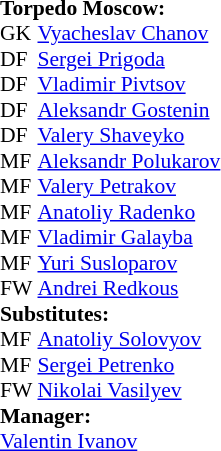<table style="font-size: 90%" cellspacing="0" cellpadding="0">
<tr>
<td colspan="3"><strong>Torpedo Moscow:</strong></td>
</tr>
<tr>
<th width="25"></th>
</tr>
<tr>
<td>GK</td>
<td> <a href='#'>Vyacheslav Chanov</a></td>
</tr>
<tr>
<td>DF</td>
<td> <a href='#'>Sergei Prigoda</a></td>
</tr>
<tr>
<td>DF</td>
<td> <a href='#'>Vladimir Pivtsov</a></td>
<td></td>
</tr>
<tr>
<td>DF</td>
<td> <a href='#'>Aleksandr Gostenin</a></td>
</tr>
<tr>
<td>DF</td>
<td> <a href='#'>Valery Shaveyko</a></td>
<td></td>
</tr>
<tr>
<td>MF</td>
<td> <a href='#'>Aleksandr Polukarov</a></td>
<td></td>
</tr>
<tr>
<td>MF</td>
<td> <a href='#'>Valery Petrakov</a></td>
<td></td>
</tr>
<tr>
<td>MF</td>
<td> <a href='#'>Anatoliy Radenko</a></td>
<td></td>
</tr>
<tr>
<td>MF</td>
<td> <a href='#'>Vladimir Galayba</a></td>
<td></td>
</tr>
<tr>
<td>MF</td>
<td> <a href='#'>Yuri Susloparov</a></td>
<td></td>
</tr>
<tr>
<td>FW</td>
<td> <a href='#'>Andrei Redkous</a></td>
<td></td>
</tr>
<tr>
<td colspan=3><strong>Substitutes:</strong></td>
</tr>
<tr>
<td>MF</td>
<td> <a href='#'>Anatoliy Solovyov</a></td>
<td></td>
<td></td>
</tr>
<tr>
<td>MF</td>
<td> <a href='#'>Sergei Petrenko</a></td>
<td></td>
</tr>
<tr>
<td>FW</td>
<td> <a href='#'>Nikolai Vasilyev</a></td>
<td></td>
</tr>
<tr>
<td colspan=3><strong>Manager:</strong></td>
</tr>
<tr>
<td colspan="3"> <a href='#'>Valentin Ivanov</a></td>
</tr>
</table>
